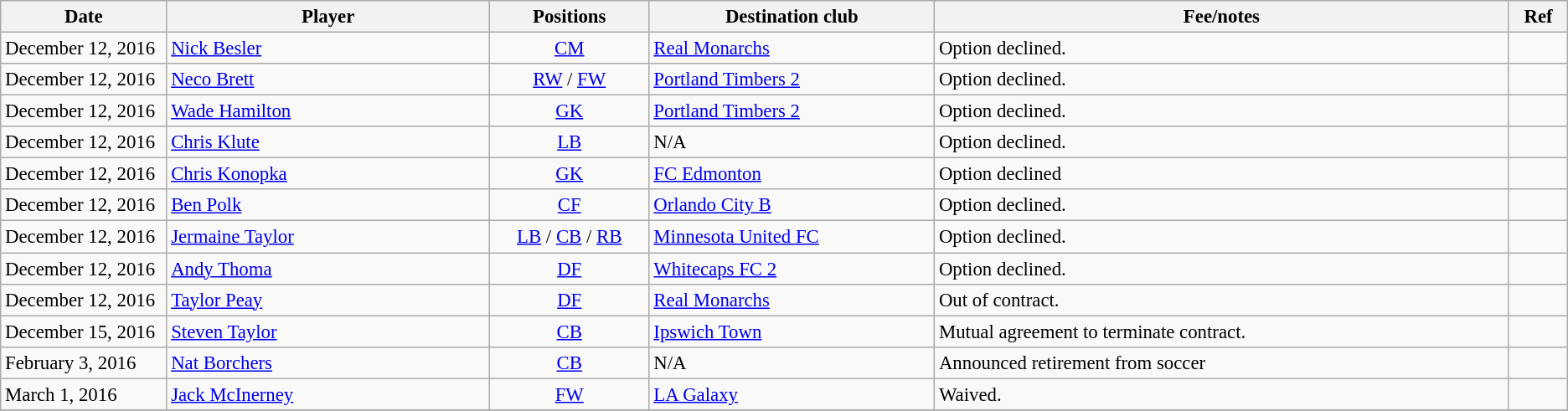<table class="wikitable" style="text-align:left; font-size:95%;">
<tr>
<th style="width:125px;">Date</th>
<th style="width:250px;">Player</th>
<th style="width:120px;">Positions</th>
<th style="width:220px;">Destination club</th>
<th style="width:450px;">Fee/notes</th>
<th style="width:40px;">Ref</th>
</tr>
<tr>
<td>December 12, 2016</td>
<td> <a href='#'>Nick Besler</a></td>
<td style="text-align:center;"><a href='#'>CM</a></td>
<td> <a href='#'>Real Monarchs</a></td>
<td>Option declined.</td>
<td></td>
</tr>
<tr>
<td>December 12, 2016</td>
<td> <a href='#'>Neco Brett</a></td>
<td style="text-align:center;"><a href='#'>RW</a> / <a href='#'>FW</a></td>
<td> <a href='#'>Portland Timbers 2</a></td>
<td>Option declined.</td>
<td></td>
</tr>
<tr>
<td>December 12, 2016</td>
<td> <a href='#'>Wade Hamilton</a></td>
<td style="text-align:center;"><a href='#'>GK</a></td>
<td> <a href='#'>Portland Timbers 2</a></td>
<td>Option declined.</td>
<td></td>
</tr>
<tr>
<td>December 12, 2016</td>
<td> <a href='#'>Chris Klute</a></td>
<td style="text-align:center;"><a href='#'>LB</a></td>
<td>N/A</td>
<td>Option declined.</td>
<td></td>
</tr>
<tr>
<td>December 12, 2016</td>
<td> <a href='#'>Chris Konopka</a></td>
<td style="text-align:center;"><a href='#'>GK</a></td>
<td> <a href='#'>FC Edmonton</a></td>
<td>Option declined</td>
<td></td>
</tr>
<tr>
<td>December 12, 2016</td>
<td> <a href='#'>Ben Polk</a></td>
<td style="text-align:center;"><a href='#'>CF</a></td>
<td> <a href='#'>Orlando City B</a></td>
<td>Option declined.</td>
<td></td>
</tr>
<tr>
<td>December 12, 2016</td>
<td> <a href='#'>Jermaine Taylor</a></td>
<td style="text-align:center;"><a href='#'>LB</a> / <a href='#'>CB</a> / <a href='#'>RB</a></td>
<td> <a href='#'>Minnesota United FC</a></td>
<td>Option declined.</td>
<td></td>
</tr>
<tr>
<td>December 12, 2016</td>
<td> <a href='#'>Andy Thoma</a></td>
<td style="text-align:center;"><a href='#'>DF</a></td>
<td> <a href='#'>Whitecaps FC 2</a></td>
<td>Option declined.</td>
<td></td>
</tr>
<tr>
<td>December 12, 2016</td>
<td> <a href='#'>Taylor Peay</a></td>
<td style="text-align:center;"><a href='#'>DF</a></td>
<td> <a href='#'>Real Monarchs</a></td>
<td>Out of contract.</td>
<td></td>
</tr>
<tr>
<td>December 15, 2016</td>
<td> <a href='#'>Steven Taylor</a></td>
<td style="text-align:center;"><a href='#'>CB</a></td>
<td> <a href='#'>Ipswich Town</a></td>
<td>Mutual agreement to terminate contract.</td>
<td></td>
</tr>
<tr>
<td>February 3, 2016</td>
<td> <a href='#'>Nat Borchers</a></td>
<td style="text-align:center;"><a href='#'>CB</a></td>
<td>N/A</td>
<td>Announced retirement from soccer</td>
<td></td>
</tr>
<tr>
<td>March 1, 2016</td>
<td> <a href='#'>Jack McInerney</a></td>
<td style="text-align:center;"><a href='#'>FW</a></td>
<td> <a href='#'>LA Galaxy</a></td>
<td>Waived.</td>
<td></td>
</tr>
<tr>
</tr>
</table>
